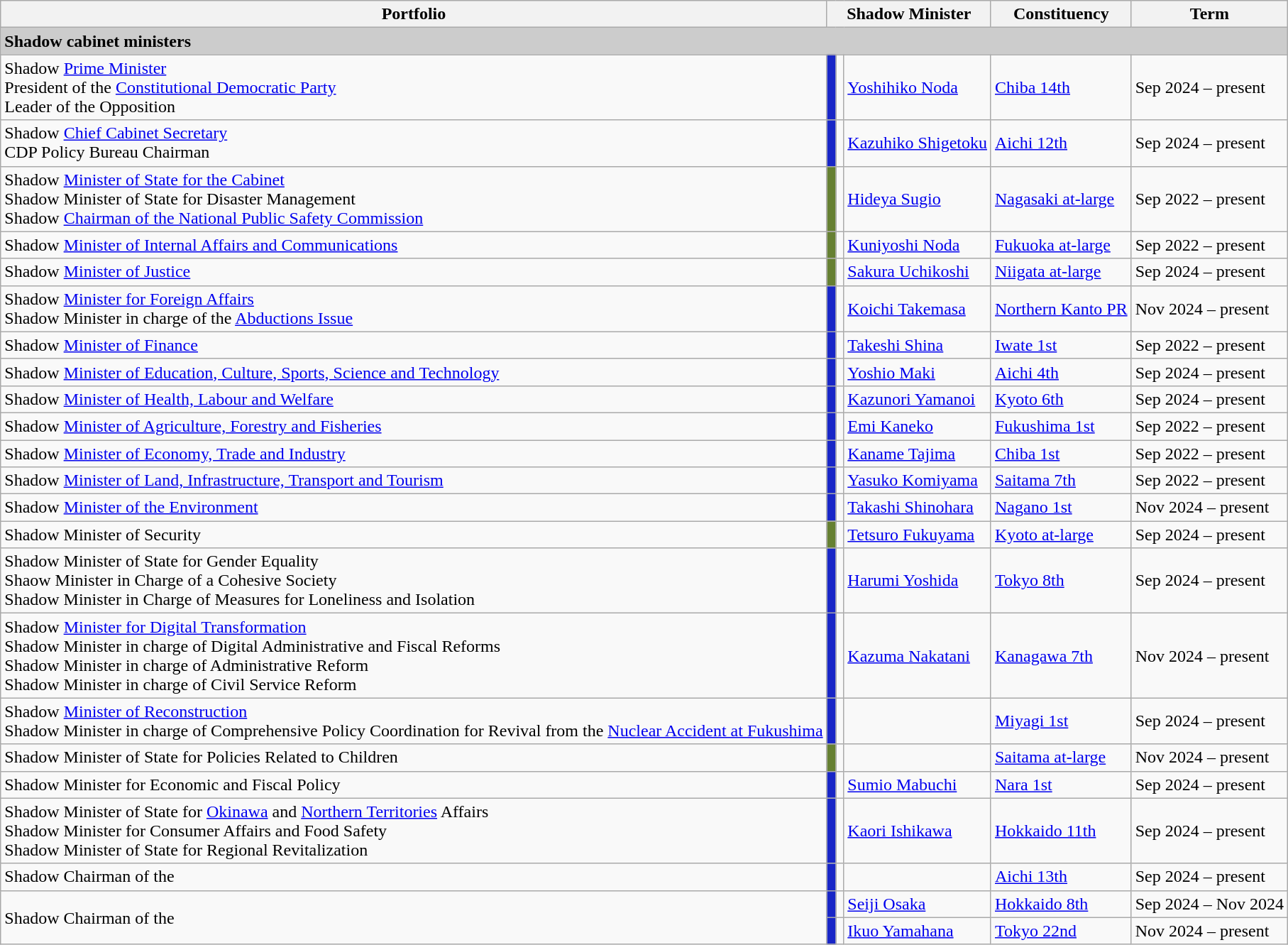<table class="wikitable"/>
<tr>
<th colspan="1">Portfolio</th>
<th colspan="3">Shadow Minister</th>
<th colspan="1">Constituency</th>
<th colspan="1">Term</th>
</tr>
<tr>
<td style="background:#ccc;" colspan="6"><strong>Shadow cabinet ministers</strong></td>
</tr>
<tr>
<td>Shadow <a href='#'>Prime Minister</a><br>President of the <a href='#'>Constitutional Democratic Party</a><br>Leader of the Opposition</td>
<td style="background:#1826C7; width: 1px;"></td>
<td></td>
<td><a href='#'>Yoshihiko Noda</a></td>
<td><a href='#'>Chiba 14th</a></td>
<td>Sep 2024 – present</td>
</tr>
<tr>
<td>Shadow <a href='#'>Chief Cabinet Secretary</a><br>CDP Policy Bureau Chairman</td>
<td style="background:#1826C7; width: 1px;"></td>
<td></td>
<td><a href='#'>Kazuhiko Shigetoku</a></td>
<td><a href='#'>Aichi 12th</a></td>
<td>Sep 2024 – present</td>
</tr>
<tr>
<td>Shadow <a href='#'>Minister of State for the Cabinet</a><br>Shadow Minister of State for Disaster Management<br>Shadow <a href='#'>Chairman of the National Public Safety Commission</a></td>
<td style="background:#668032; width: 1px;"></td>
<td></td>
<td><a href='#'>Hideya Sugio</a></td>
<td><a href='#'>Nagasaki at-large</a></td>
<td>Sep 2022 – present</td>
</tr>
<tr>
<td>Shadow <a href='#'>Minister of Internal Affairs and Communications</a></td>
<td style="background:#668032; width: 1px;"></td>
<td></td>
<td><a href='#'>Kuniyoshi Noda</a></td>
<td><a href='#'>Fukuoka at-large</a></td>
<td>Sep 2022 – present</td>
</tr>
<tr>
<td>Shadow <a href='#'>Minister of Justice</a></td>
<td style="background:#668032; width: 1px;"></td>
<td></td>
<td><a href='#'>Sakura Uchikoshi</a></td>
<td><a href='#'>Niigata at-large</a></td>
<td>Sep 2024 – present</td>
</tr>
<tr>
<td>Shadow <a href='#'>Minister for Foreign Affairs</a><br>Shadow Minister in charge of the <a href='#'>Abductions Issue</a></td>
<td style="background:#1826C7; width: 1px;"></td>
<td></td>
<td><a href='#'>Koichi Takemasa</a></td>
<td><a href='#'>Northern Kanto PR</a></td>
<td>Nov 2024 – present</td>
</tr>
<tr>
<td>Shadow <a href='#'>Minister of Finance</a></td>
<td style="background:#1826C7; width: 1px;"></td>
<td></td>
<td><a href='#'>Takeshi Shina</a></td>
<td><a href='#'>Iwate 1st</a></td>
<td>Sep 2022 – present</td>
</tr>
<tr>
<td>Shadow <a href='#'>Minister of Education, Culture, Sports, Science and Technology</a></td>
<td style="background:#1826C7; width: 1px;"></td>
<td></td>
<td><a href='#'>Yoshio Maki</a></td>
<td><a href='#'>Aichi 4th</a></td>
<td>Sep 2024 – present</td>
</tr>
<tr>
<td>Shadow <a href='#'>Minister of Health, Labour and Welfare</a></td>
<td style="background:#1826C7; width: 1px;"></td>
<td></td>
<td><a href='#'>Kazunori Yamanoi</a></td>
<td><a href='#'>Kyoto 6th</a></td>
<td>Sep 2024 – present</td>
</tr>
<tr>
<td>Shadow <a href='#'>Minister of Agriculture, Forestry and Fisheries</a></td>
<td style="background:#1826C7; width: 1px;"></td>
<td></td>
<td><a href='#'>Emi Kaneko</a></td>
<td><a href='#'>Fukushima 1st</a></td>
<td>Sep 2022 – present</td>
</tr>
<tr>
<td>Shadow <a href='#'>Minister of Economy, Trade and Industry</a></td>
<td style="background:#1826C7; width: 1px;"></td>
<td></td>
<td><a href='#'>Kaname Tajima</a></td>
<td><a href='#'>Chiba 1st</a></td>
<td>Sep 2022 – present</td>
</tr>
<tr>
<td>Shadow <a href='#'>Minister of Land, Infrastructure, Transport and Tourism</a></td>
<td style="background:#1826C7; width: 1px;"></td>
<td></td>
<td><a href='#'>Yasuko Komiyama</a></td>
<td><a href='#'>Saitama 7th</a></td>
<td>Sep 2022 – present</td>
</tr>
<tr>
<td>Shadow <a href='#'>Minister of the Environment</a></td>
<td style="background:#1826C7; width: 1px;"></td>
<td></td>
<td><a href='#'>Takashi Shinohara</a></td>
<td><a href='#'>Nagano 1st</a></td>
<td>Nov 2024 – present</td>
</tr>
<tr>
<td>Shadow Minister of Security</td>
<td style="background:#668032; width: 1px;"></td>
<td></td>
<td><a href='#'>Tetsuro Fukuyama</a></td>
<td><a href='#'>Kyoto at-large</a></td>
<td>Sep 2024 – present</td>
</tr>
<tr>
<td>Shadow Minister of State for Gender Equality<br>Shaow Minister in Charge of a Cohesive Society<br>Shadow Minister in Charge of Measures for Loneliness and Isolation</td>
<td style="background:#1826C7; width: 1px;"></td>
<td></td>
<td><a href='#'>Harumi Yoshida</a></td>
<td><a href='#'>Tokyo 8th</a></td>
<td>Sep 2024 – present</td>
</tr>
<tr>
<td>Shadow <a href='#'>Minister for Digital Transformation</a><br>Shadow Minister in charge of Digital Administrative and Fiscal Reforms<br>Shadow Minister in charge of Administrative Reform<br>Shadow Minister in charge of Civil Service Reform</td>
<td style="background:#1826C7; width: 1px;"></td>
<td></td>
<td><a href='#'>Kazuma Nakatani</a></td>
<td><a href='#'>Kanagawa 7th</a></td>
<td>Nov 2024 – present</td>
</tr>
<tr>
<td>Shadow <a href='#'>Minister of Reconstruction</a><br>Shadow Minister in charge of Comprehensive Policy Coordination for Revival from the <a href='#'>Nuclear Accident at Fukushima</a></td>
<td style="background:#1826C7; width: 1px;"></td>
<td></td>
<td></td>
<td><a href='#'>Miyagi 1st</a></td>
<td>Sep 2024 – present</td>
</tr>
<tr>
<td>Shadow Minister of State for Policies Related to Children</td>
<td style="background:#668032; width: 1px;"></td>
<td></td>
<td></td>
<td><a href='#'>Saitama at-large</a></td>
<td>Nov 2024 – present</td>
</tr>
<tr>
<td>Shadow Minister for Economic and Fiscal Policy</td>
<td style="background:#1826C7; width: 1px;"></td>
<td></td>
<td><a href='#'>Sumio Mabuchi</a></td>
<td><a href='#'>Nara 1st</a></td>
<td>Sep 2024 – present</td>
</tr>
<tr>
<td>Shadow Minister of State for <a href='#'>Okinawa</a> and <a href='#'>Northern Territories</a> Affairs<br>Shadow Minister for Consumer Affairs and Food Safety<br>Shadow Minister of State for Regional Revitalization</td>
<td style="background:#1826C7; width: 1px;"></td>
<td></td>
<td><a href='#'>Kaori Ishikawa</a></td>
<td><a href='#'>Hokkaido 11th</a></td>
<td>Sep 2024 – present</td>
</tr>
<tr>
<td>Shadow Chairman of the </td>
<td style="background:#1826C7; width: 1px;"></td>
<td></td>
<td></td>
<td><a href='#'>Aichi 13th</a></td>
<td>Sep 2024 – present</td>
</tr>
<tr>
<td rowspan="2">Shadow Chairman of the </td>
<td style="background:#1826C7; width: 1px;"></td>
<td></td>
<td><a href='#'>Seiji Osaka</a></td>
<td><a href='#'>Hokkaido 8th</a></td>
<td>Sep 2024 – Nov 2024</td>
</tr>
<tr>
<td style="background:#1826C7; width: 1px;"></td>
<td></td>
<td><a href='#'>Ikuo Yamahana</a></td>
<td><a href='#'>Tokyo 22nd</a></td>
<td>Nov 2024 – present</td>
</tr>
</table>
